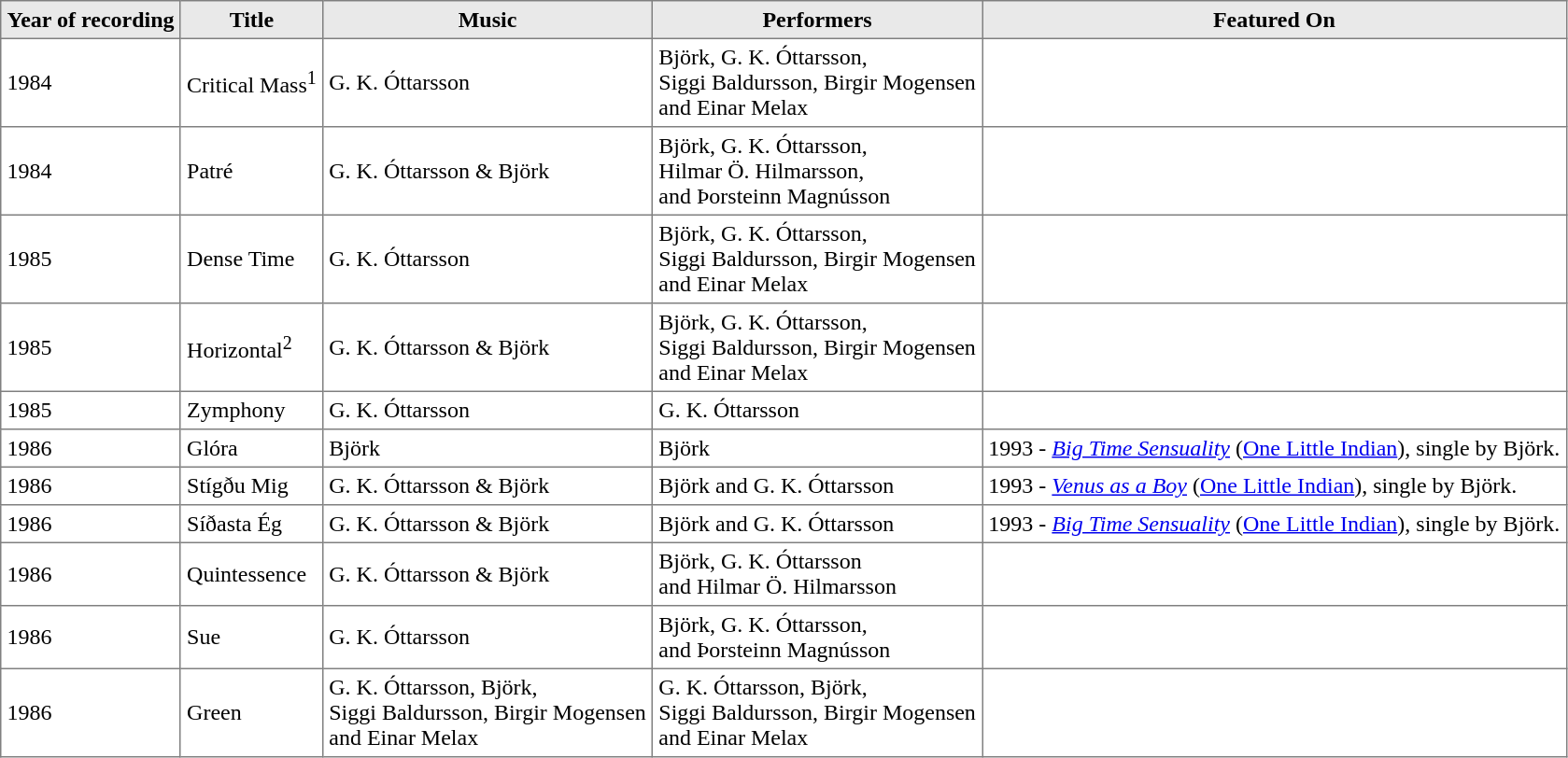<table class="toccolours" border="1" cellpadding="4" style="border-collapse:collapse">
<tr style="background-color:#e9e9e9" |>
<th>Year of recording</th>
<th>Title</th>
<th>Music</th>
<th>Performers</th>
<th>Featured On</th>
</tr>
<tr>
<td>1984</td>
<td>Critical Mass<sup>1</sup></td>
<td>G. K. Óttarsson</td>
<td>Björk, G. K. Óttarsson,<br>Siggi Baldursson, Birgir Mogensen<br>and Einar Melax</td>
<td></td>
</tr>
<tr>
<td>1984</td>
<td>Patré</td>
<td>G. K. Óttarsson & Björk</td>
<td>Björk, G. K. Óttarsson,<br>Hilmar Ö. Hilmarsson,<br>and Þorsteinn Magnússon</td>
<td></td>
</tr>
<tr>
<td>1985</td>
<td>Dense Time</td>
<td>G. K. Óttarsson</td>
<td>Björk, G. K. Óttarsson,<br>Siggi Baldursson, Birgir Mogensen<br>and Einar Melax</td>
<td></td>
</tr>
<tr>
<td>1985</td>
<td>Horizontal<sup>2</sup></td>
<td>G. K. Óttarsson & Björk</td>
<td>Björk, G. K. Óttarsson,<br>Siggi Baldursson, Birgir Mogensen<br>and Einar Melax</td>
<td></td>
</tr>
<tr>
<td>1985</td>
<td>Zymphony</td>
<td>G. K. Óttarsson</td>
<td>G. K. Óttarsson</td>
<td></td>
</tr>
<tr>
<td>1986</td>
<td>Glóra</td>
<td>Björk</td>
<td>Björk</td>
<td>1993 - <em><a href='#'>Big Time Sensuality</a></em> (<a href='#'>One Little Indian</a>), single by Björk.</td>
</tr>
<tr>
<td>1986</td>
<td>Stígðu Mig</td>
<td>G. K. Óttarsson & Björk</td>
<td>Björk and G. K. Óttarsson</td>
<td>1993 - <em><a href='#'>Venus as a Boy</a></em> (<a href='#'>One Little Indian</a>), single by Björk.</td>
</tr>
<tr>
<td>1986</td>
<td>Síðasta Ég</td>
<td>G. K. Óttarsson & Björk</td>
<td>Björk and G. K. Óttarsson</td>
<td>1993 - <em><a href='#'>Big Time Sensuality</a></em> (<a href='#'>One Little Indian</a>), single by Björk.</td>
</tr>
<tr>
<td>1986</td>
<td>Quintessence</td>
<td>G. K. Óttarsson & Björk</td>
<td>Björk, G. K. Óttarsson<br>and Hilmar Ö. Hilmarsson</td>
<td></td>
</tr>
<tr>
<td>1986</td>
<td>Sue</td>
<td>G. K. Óttarsson</td>
<td>Björk, G. K. Óttarsson,<br>and Þorsteinn Magnússon</td>
<td></td>
</tr>
<tr>
<td>1986</td>
<td>Green</td>
<td>G. K. Óttarsson, Björk,<br>Siggi Baldursson, Birgir Mogensen<br>and Einar Melax</td>
<td>G. K. Óttarsson, Björk,<br>Siggi Baldursson, Birgir Mogensen<br>and Einar Melax</td>
<td></td>
</tr>
</table>
